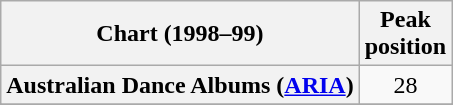<table class="wikitable sortable plainrowheaders" style="text-align:center">
<tr>
<th scope="col">Chart (1998–99)</th>
<th scope="col">Peak<br>position</th>
</tr>
<tr>
<th scope="row">Australian Dance Albums (<a href='#'>ARIA</a>)</th>
<td>28</td>
</tr>
<tr>
</tr>
<tr>
</tr>
<tr>
</tr>
<tr>
</tr>
<tr>
</tr>
<tr>
</tr>
</table>
